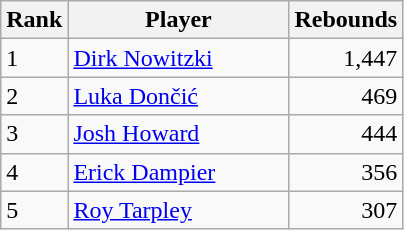<table class="wikitable">
<tr>
<th scope="col">Rank</th>
<th scope="col" width="140px">Player</th>
<th scope="col">Rebounds</th>
</tr>
<tr>
<td>1</td>
<td><a href='#'>Dirk Nowitzki</a></td>
<td align="right">1,447</td>
</tr>
<tr>
<td>2</td>
<td><a href='#'>Luka Dončić</a></td>
<td align="right">469</td>
</tr>
<tr>
<td>3</td>
<td><a href='#'>Josh Howard</a></td>
<td align="right">444</td>
</tr>
<tr>
<td>4</td>
<td><a href='#'>Erick Dampier</a></td>
<td align="right">356</td>
</tr>
<tr>
<td>5</td>
<td><a href='#'>Roy Tarpley</a></td>
<td align="right">307</td>
</tr>
</table>
